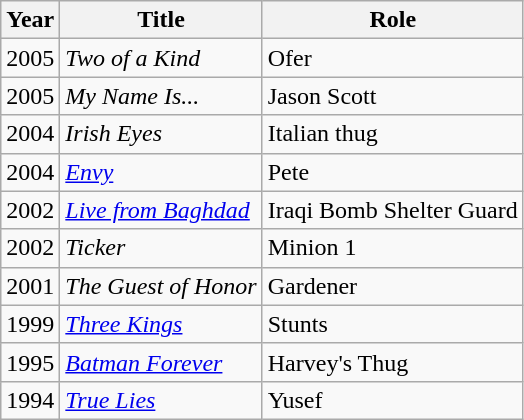<table class="wikitable sortable">
<tr>
<th>Year</th>
<th>Title</th>
<th>Role</th>
</tr>
<tr>
<td>2005</td>
<td><em>Two of a Kind</em></td>
<td>Ofer</td>
</tr>
<tr>
<td>2005</td>
<td><em>My Name Is...</em></td>
<td>Jason Scott</td>
</tr>
<tr>
<td>2004</td>
<td><em>Irish Eyes</em></td>
<td>Italian thug</td>
</tr>
<tr>
<td>2004</td>
<td><em><a href='#'>Envy</a></em></td>
<td>Pete</td>
</tr>
<tr>
<td>2002</td>
<td><em><a href='#'>Live from Baghdad</a></em></td>
<td>Iraqi Bomb Shelter Guard</td>
</tr>
<tr>
<td>2002</td>
<td><em>Ticker</em></td>
<td>Minion 1</td>
</tr>
<tr>
<td>2001</td>
<td><em>The Guest of Honor</em></td>
<td>Gardener</td>
</tr>
<tr>
<td>1999</td>
<td><em><a href='#'>Three Kings</a></em></td>
<td>Stunts</td>
</tr>
<tr>
<td>1995</td>
<td><em><a href='#'>Batman Forever</a></em></td>
<td>Harvey's Thug</td>
</tr>
<tr>
<td>1994</td>
<td><em><a href='#'>True Lies</a></em></td>
<td>Yusef</td>
</tr>
</table>
